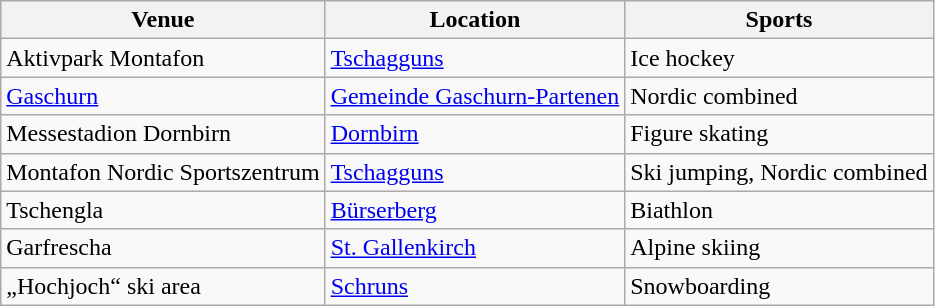<table class="wikitable sortable">
<tr>
<th>Venue</th>
<th>Location</th>
<th class="unsortable">Sports</th>
</tr>
<tr>
<td>Aktivpark Montafon</td>
<td><a href='#'>Tschagguns</a></td>
<td>Ice hockey</td>
</tr>
<tr>
<td><a href='#'>Gaschurn</a></td>
<td><a href='#'>Gemeinde Gaschurn-Partenen</a></td>
<td>Nordic combined</td>
</tr>
<tr>
<td>Messestadion Dornbirn</td>
<td><a href='#'>Dornbirn</a></td>
<td>Figure skating</td>
</tr>
<tr>
<td>Montafon Nordic Sportszentrum</td>
<td><a href='#'>Tschagguns</a></td>
<td>Ski jumping, Nordic combined</td>
</tr>
<tr>
<td>Tschengla</td>
<td><a href='#'>Bürserberg</a></td>
<td>Biathlon</td>
</tr>
<tr>
<td>Garfrescha</td>
<td><a href='#'>St. Gallenkirch</a></td>
<td>Alpine skiing</td>
</tr>
<tr>
<td>„Hochjoch“ ski area</td>
<td><a href='#'>Schruns</a></td>
<td>Snowboarding</td>
</tr>
</table>
